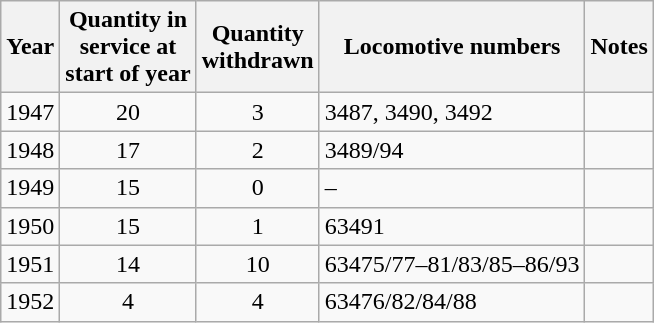<table class=wikitable style=text-align:center>
<tr>
<th>Year</th>
<th>Quantity in<br>service at<br>start of year</th>
<th>Quantity<br>withdrawn</th>
<th>Locomotive numbers</th>
<th>Notes</th>
</tr>
<tr>
<td>1947</td>
<td>20</td>
<td>3</td>
<td align=left>3487, 3490, 3492</td>
<td align=left></td>
</tr>
<tr>
<td>1948</td>
<td>17</td>
<td>2</td>
<td align=left>3489/94</td>
<td align=left></td>
</tr>
<tr>
<td>1949</td>
<td>15</td>
<td>0</td>
<td align=left>–</td>
<td align=left></td>
</tr>
<tr>
<td>1950</td>
<td>15</td>
<td>1</td>
<td align=left>63491</td>
<td align=left></td>
</tr>
<tr>
<td>1951</td>
<td>14</td>
<td>10</td>
<td align=left>63475/77–81/83/85–86/93</td>
<td align=left></td>
</tr>
<tr>
<td>1952</td>
<td>4</td>
<td>4</td>
<td align=left>63476/82/84/88</td>
<td align=left></td>
</tr>
</table>
